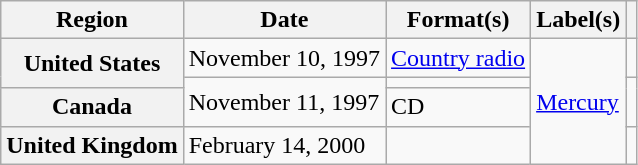<table class="wikitable plainrowheaders">
<tr>
<th scope="col">Region</th>
<th scope="col">Date</th>
<th scope="col">Format(s)</th>
<th scope="col">Label(s)</th>
<th scope="col"></th>
</tr>
<tr>
<th scope="row" rowspan="2">United States</th>
<td>November 10, 1997</td>
<td><a href='#'>Country radio</a></td>
<td rowspan="4"><a href='#'>Mercury</a></td>
<td></td>
</tr>
<tr>
<td rowspan="2">November 11, 1997</td>
<td></td>
<td rowspan="2"></td>
</tr>
<tr>
<th scope="row">Canada</th>
<td>CD</td>
</tr>
<tr>
<th scope="row">United Kingdom</th>
<td>February 14, 2000</td>
<td></td>
<td></td>
</tr>
</table>
